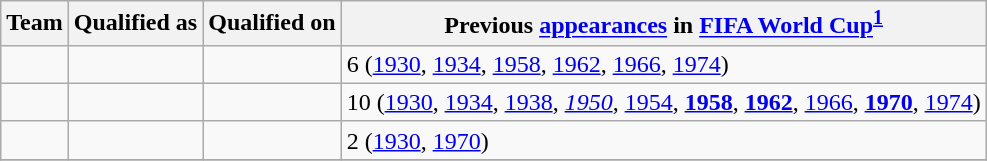<table class="wikitable sortable">
<tr>
<th>Team</th>
<th>Qualified as</th>
<th>Qualified on</th>
<th data-sort-type="number">Previous <a href='#'>appearances</a> in <a href='#'>FIFA World Cup</a><sup><strong><a href='#'>1</a></strong></sup></th>
</tr>
<tr>
<td></td>
<td></td>
<td></td>
<td>6 (<a href='#'>1930</a>, <a href='#'>1934</a>, <a href='#'>1958</a>, <a href='#'>1962</a>, <a href='#'>1966</a>, <a href='#'>1974</a>)</td>
</tr>
<tr>
<td></td>
<td></td>
<td></td>
<td>10 (<a href='#'>1930</a>, <a href='#'>1934</a>, <a href='#'>1938</a>, <em><a href='#'>1950</a></em>, <a href='#'>1954</a>, <strong><a href='#'>1958</a></strong>, <strong><a href='#'>1962</a></strong>, <a href='#'>1966</a>, <strong><a href='#'>1970</a></strong>, <a href='#'>1974</a>)</td>
</tr>
<tr>
<td></td>
<td></td>
<td></td>
<td>2 (<a href='#'>1930</a>, <a href='#'>1970</a>)</td>
</tr>
<tr>
</tr>
</table>
